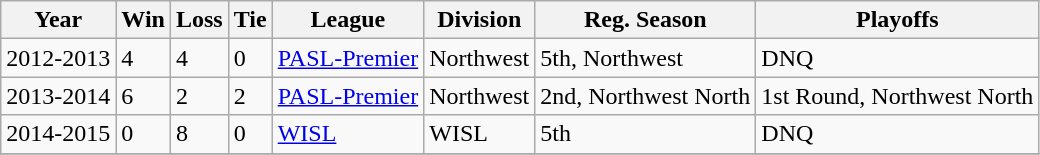<table class="wikitable">
<tr>
<th>Year</th>
<th>Win</th>
<th>Loss</th>
<th>Tie</th>
<th>League</th>
<th>Division</th>
<th>Reg. Season</th>
<th>Playoffs</th>
</tr>
<tr>
<td>2012-2013</td>
<td>4</td>
<td>4</td>
<td>0</td>
<td><a href='#'>PASL-Premier</a></td>
<td>Northwest</td>
<td>5th, Northwest</td>
<td>DNQ</td>
</tr>
<tr>
<td>2013-2014</td>
<td>6</td>
<td>2</td>
<td>2</td>
<td><a href='#'>PASL-Premier</a></td>
<td>Northwest</td>
<td>2nd, Northwest North</td>
<td>1st Round, Northwest North</td>
</tr>
<tr>
<td>2014-2015</td>
<td>0</td>
<td>8</td>
<td>0</td>
<td><a href='#'>WISL</a></td>
<td>WISL</td>
<td>5th</td>
<td>DNQ</td>
</tr>
<tr>
</tr>
</table>
